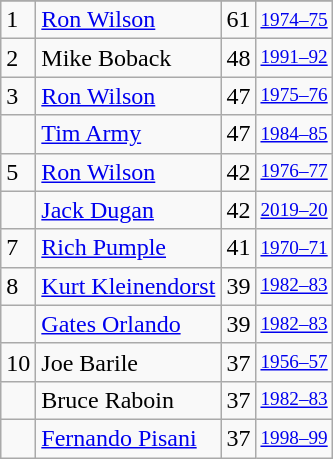<table class="wikitable">
<tr>
</tr>
<tr>
<td>1</td>
<td><a href='#'>Ron Wilson</a></td>
<td>61</td>
<td style="font-size:80%;"><a href='#'>1974–75</a></td>
</tr>
<tr>
<td>2</td>
<td>Mike Boback</td>
<td>48</td>
<td style="font-size:80%;"><a href='#'>1991–92</a></td>
</tr>
<tr>
<td>3</td>
<td><a href='#'>Ron Wilson</a></td>
<td>47</td>
<td style="font-size:80%;"><a href='#'>1975–76</a></td>
</tr>
<tr>
<td></td>
<td><a href='#'>Tim Army</a></td>
<td>47</td>
<td style="font-size:80%;"><a href='#'>1984–85</a></td>
</tr>
<tr>
<td>5</td>
<td><a href='#'>Ron Wilson</a></td>
<td>42</td>
<td style="font-size:80%;"><a href='#'>1976–77</a></td>
</tr>
<tr>
<td></td>
<td><a href='#'>Jack Dugan</a></td>
<td>42</td>
<td style="font-size:80%;"><a href='#'>2019–20</a></td>
</tr>
<tr>
<td>7</td>
<td><a href='#'>Rich Pumple</a></td>
<td>41</td>
<td style="font-size:80%;"><a href='#'>1970–71</a></td>
</tr>
<tr>
<td>8</td>
<td><a href='#'>Kurt Kleinendorst</a></td>
<td>39</td>
<td style="font-size:80%;"><a href='#'>1982–83</a></td>
</tr>
<tr>
<td></td>
<td><a href='#'>Gates Orlando</a></td>
<td>39</td>
<td style="font-size:80%;"><a href='#'>1982–83</a></td>
</tr>
<tr>
<td>10</td>
<td>Joe Barile</td>
<td>37</td>
<td style="font-size:80%;"><a href='#'>1956–57</a></td>
</tr>
<tr>
<td></td>
<td>Bruce Raboin</td>
<td>37</td>
<td style="font-size:80%;"><a href='#'>1982–83</a></td>
</tr>
<tr>
<td></td>
<td><a href='#'>Fernando Pisani</a></td>
<td>37</td>
<td style="font-size:80%;"><a href='#'>1998–99</a></td>
</tr>
</table>
